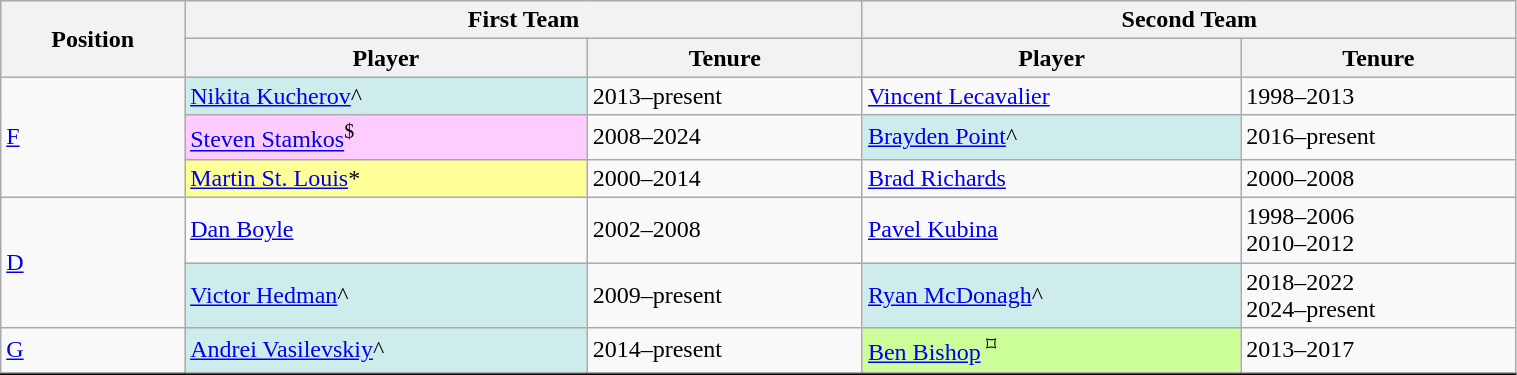<table class="wikitable" style="width:80%">
<tr>
<th rowspan=2>Position</th>
<th colspan=2>First Team</th>
<th colspan=2>Second Team</th>
</tr>
<tr>
<th>Player</th>
<th>Tenure</th>
<th>Player</th>
<th>Tenure</th>
</tr>
<tr>
<td rowspan="3"><a href='#'>F</a></td>
<td bgcolor="#CFECEC"><a href='#'>Nikita Kucherov</a>^</td>
<td>2013–present</td>
<td><a href='#'>Vincent Lecavalier</a></td>
<td>1998–2013</td>
</tr>
<tr>
<td bgcolor="#FFCCFF"><a href='#'>Steven Stamkos</a><sup>$</sup></td>
<td>2008–2024</td>
<td bgcolor="#CFECEC"><a href='#'>Brayden Point</a>^</td>
<td>2016–present</td>
</tr>
<tr>
<td bgcolor="#FFFF99"><a href='#'>Martin St. Louis</a>*</td>
<td>2000–2014</td>
<td><a href='#'>Brad Richards</a></td>
<td>2000–2008</td>
</tr>
<tr>
<td rowspan="2"><a href='#'>D</a></td>
<td><a href='#'>Dan Boyle</a></td>
<td>2002–2008</td>
<td><a href='#'>Pavel Kubina</a></td>
<td>1998–2006<br>2010–2012</td>
</tr>
<tr>
<td bgcolor="#CFECEC"><a href='#'>Victor Hedman</a>^</td>
<td>2009–present</td>
<td bgcolor="#CFECEC"><a href='#'>Ryan McDonagh</a>^</td>
<td>2018–2022<br>2024–present</td>
</tr>
<tr>
<td><a href='#'>G</a></td>
<td bgcolor="#CFECEC"><a href='#'>Andrei Vasilevskiy</a>^</td>
<td>2014–present</td>
<td bgcolor="#CCFF99"><a href='#'>Ben Bishop</a><sup> ⌑</sup></td>
<td>2013–2017</td>
</tr>
<tr style="border-top:2px solid black">
</tr>
</table>
